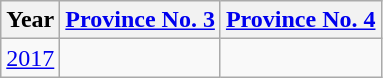<table class="wikitable">
<tr>
<th>Year</th>
<th><a href='#'>Province No. 3</a></th>
<th><a href='#'>Province No. 4</a></th>
</tr>
<tr>
<td><a href='#'>2017</a></td>
<td></td>
<td></td>
</tr>
</table>
